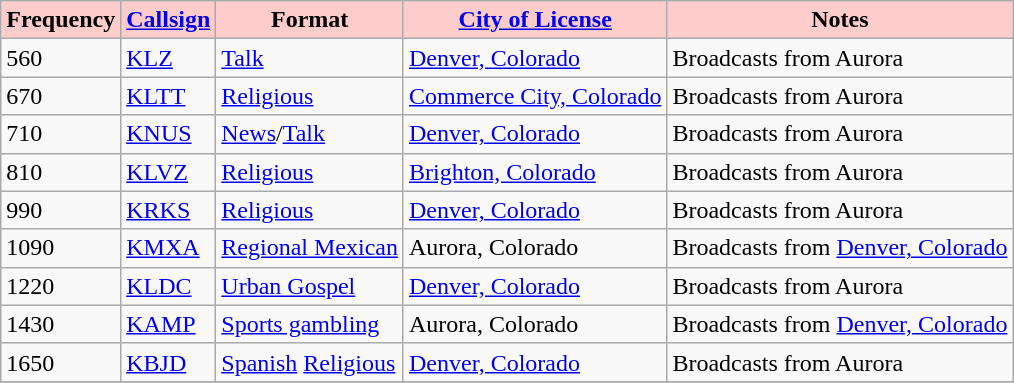<table class="wikitable" border="1">
<tr>
<th style="background:#ffcccc;">Frequency</th>
<th style="background:#ffcccc;"><a href='#'>Callsign</a></th>
<th style="background:#ffcccc;">Format</th>
<th style="background:#ffcccc;"><a href='#'>City of License</a></th>
<th style="background:#ffcccc;">Notes</th>
</tr>
<tr>
<td>560</td>
<td><a href='#'>KLZ</a></td>
<td><a href='#'>Talk</a></td>
<td><a href='#'>Denver, Colorado</a></td>
<td>Broadcasts from Aurora</td>
</tr>
<tr>
<td>670</td>
<td><a href='#'>KLTT</a></td>
<td><a href='#'>Religious</a></td>
<td><a href='#'>Commerce City, Colorado</a></td>
<td>Broadcasts from Aurora</td>
</tr>
<tr>
<td>710</td>
<td><a href='#'>KNUS</a></td>
<td><a href='#'>News</a>/<a href='#'>Talk</a></td>
<td><a href='#'>Denver, Colorado</a></td>
<td>Broadcasts from Aurora</td>
</tr>
<tr>
<td>810</td>
<td><a href='#'>KLVZ</a></td>
<td><a href='#'>Religious</a></td>
<td><a href='#'>Brighton, Colorado</a></td>
<td>Broadcasts from Aurora</td>
</tr>
<tr>
<td>990</td>
<td><a href='#'>KRKS</a></td>
<td><a href='#'>Religious</a></td>
<td><a href='#'>Denver, Colorado</a></td>
<td>Broadcasts from Aurora</td>
</tr>
<tr>
<td>1090</td>
<td><a href='#'>KMXA</a></td>
<td><a href='#'>Regional Mexican</a></td>
<td>Aurora, Colorado</td>
<td>Broadcasts from <a href='#'>Denver, Colorado</a></td>
</tr>
<tr>
<td>1220</td>
<td><a href='#'>KLDC</a></td>
<td><a href='#'>Urban Gospel</a></td>
<td><a href='#'>Denver, Colorado</a></td>
<td>Broadcasts from Aurora</td>
</tr>
<tr>
<td>1430</td>
<td><a href='#'>KAMP</a></td>
<td><a href='#'>Sports gambling</a></td>
<td>Aurora, Colorado</td>
<td>Broadcasts from <a href='#'>Denver, Colorado</a></td>
</tr>
<tr>
<td>1650</td>
<td><a href='#'>KBJD</a></td>
<td><a href='#'>Spanish</a> <a href='#'>Religious</a></td>
<td><a href='#'>Denver, Colorado</a></td>
<td>Broadcasts from Aurora</td>
</tr>
<tr>
</tr>
</table>
